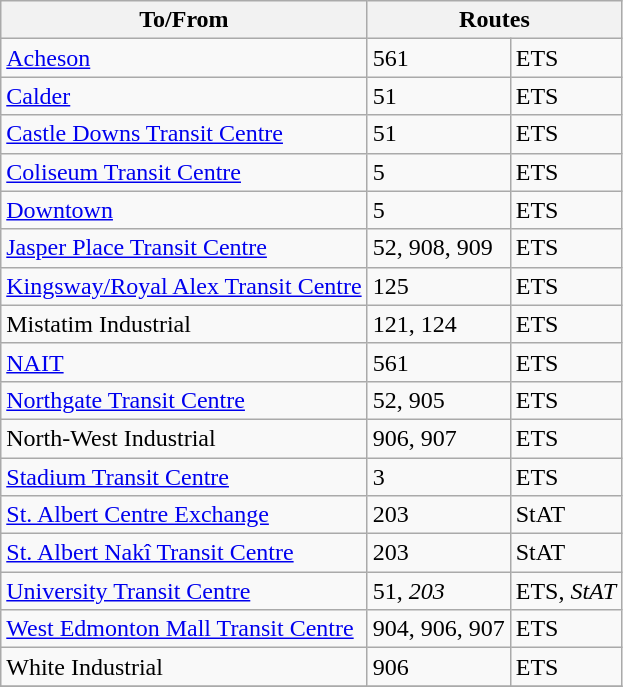<table class="wikitable mw-collapsible mw-collapsed" style="font-size: 100%" width=align=>
<tr>
<th>To/From</th>
<th colspan="2">Routes</th>
</tr>
<tr>
<td><a href='#'>Acheson</a></td>
<td>561</td>
<td>ETS</td>
</tr>
<tr>
<td><a href='#'>Calder</a></td>
<td>51</td>
<td>ETS</td>
</tr>
<tr>
<td><a href='#'>Castle Downs Transit Centre</a></td>
<td>51</td>
<td>ETS</td>
</tr>
<tr>
<td><a href='#'>Coliseum Transit Centre</a></td>
<td>5</td>
<td>ETS</td>
</tr>
<tr>
<td><a href='#'>Downtown</a></td>
<td>5</td>
<td>ETS</td>
</tr>
<tr>
<td><a href='#'>Jasper Place Transit Centre</a></td>
<td>52, 908, 909</td>
<td>ETS</td>
</tr>
<tr>
<td><a href='#'>Kingsway/Royal Alex Transit Centre</a></td>
<td>125</td>
<td>ETS</td>
</tr>
<tr>
<td>Mistatim Industrial</td>
<td>121, 124</td>
<td>ETS</td>
</tr>
<tr>
<td><a href='#'>NAIT</a></td>
<td>561</td>
<td>ETS</td>
</tr>
<tr>
<td><a href='#'>Northgate Transit Centre</a></td>
<td>52, 905</td>
<td>ETS</td>
</tr>
<tr>
<td>North-West Industrial</td>
<td>906, 907</td>
<td>ETS</td>
</tr>
<tr>
<td><a href='#'>Stadium Transit Centre</a></td>
<td>3</td>
<td>ETS</td>
</tr>
<tr>
<td><a href='#'>St. Albert Centre Exchange</a></td>
<td>203</td>
<td>StAT</td>
</tr>
<tr>
<td><a href='#'>St. Albert Nakî Transit Centre</a></td>
<td>203</td>
<td>StAT</td>
</tr>
<tr>
<td><a href='#'>University Transit Centre</a></td>
<td>51, <em>203</em></td>
<td>ETS, <em>StAT</em></td>
</tr>
<tr>
<td><a href='#'>West Edmonton Mall Transit Centre</a></td>
<td>904, 906, 907</td>
<td>ETS</td>
</tr>
<tr>
<td>White Industrial</td>
<td>906</td>
<td>ETS</td>
</tr>
<tr>
</tr>
</table>
